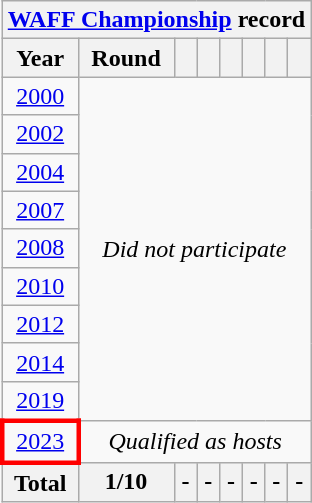<table class="wikitable" style="text-align: center;">
<tr>
<th colspan=9><a href='#'>WAFF Championship</a> record</th>
</tr>
<tr>
<th>Year</th>
<th>Round</th>
<th></th>
<th></th>
<th></th>
<th></th>
<th></th>
<th></th>
</tr>
<tr>
<td> <a href='#'>2000</a></td>
<td rowspan=9 colspan=8><em>Did not participate</em></td>
</tr>
<tr>
<td> <a href='#'>2002</a></td>
</tr>
<tr>
<td> <a href='#'>2004</a></td>
</tr>
<tr>
<td> <a href='#'>2007</a></td>
</tr>
<tr>
<td> <a href='#'>2008</a></td>
</tr>
<tr>
<td> <a href='#'>2010</a></td>
</tr>
<tr>
<td> <a href='#'>2012</a></td>
</tr>
<tr>
<td> <a href='#'>2014</a></td>
</tr>
<tr>
<td> <a href='#'>2019</a></td>
</tr>
<tr>
<td style="border: 3px solid red"> <a href='#'>2023</a></td>
<td colspan=7><em>Qualified as hosts</em></td>
</tr>
<tr>
<th>Total</th>
<th>1/10</th>
<th>-</th>
<th>-</th>
<th>-</th>
<th>-</th>
<th>-</th>
<th>-</th>
</tr>
</table>
